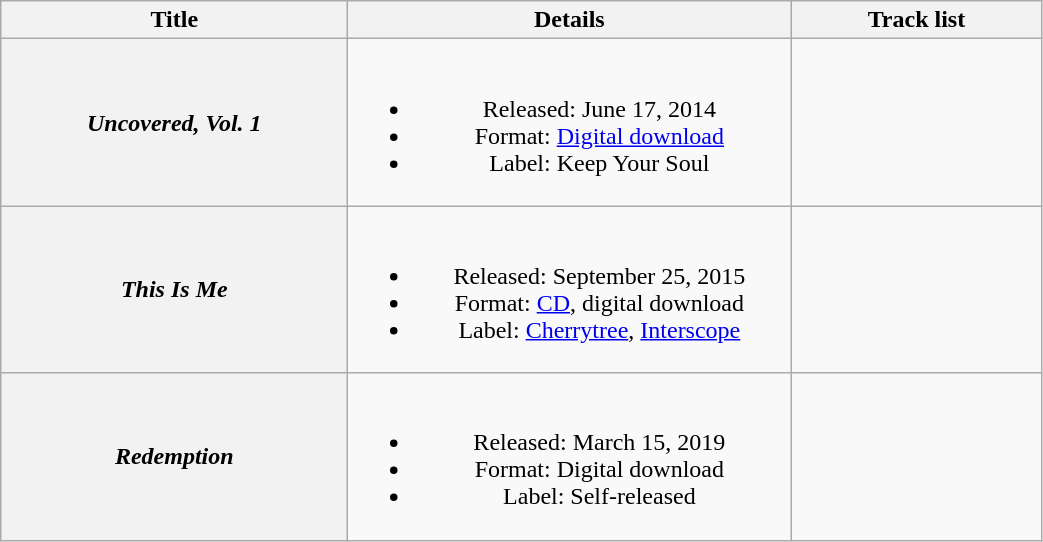<table class="wikitable plainrowheaders" style="text-align:center;" border="1">
<tr>
<th scope="col" style="width:14em;">Title</th>
<th scope="col" style="width:18em;">Details</th>
<th scope="col" style="width:10em;">Track list</th>
</tr>
<tr>
<th scope="row"><em>Uncovered, Vol. 1</em></th>
<td><br><ul><li>Released: June 17, 2014</li><li>Format: <a href='#'>Digital download</a></li><li>Label: Keep Your Soul</li></ul></td>
<td></td>
</tr>
<tr>
<th scope="row"><em>This Is Me</em></th>
<td><br><ul><li>Released: September 25, 2015</li><li>Format: <a href='#'>CD</a>, digital download</li><li>Label: <a href='#'>Cherrytree</a>, <a href='#'>Interscope</a></li></ul></td>
<td></td>
</tr>
<tr>
<th scope="row"><em>Redemption</em></th>
<td><br><ul><li>Released: March 15, 2019</li><li>Format: Digital download</li><li>Label: Self-released</li></ul></td>
<td></td>
</tr>
</table>
